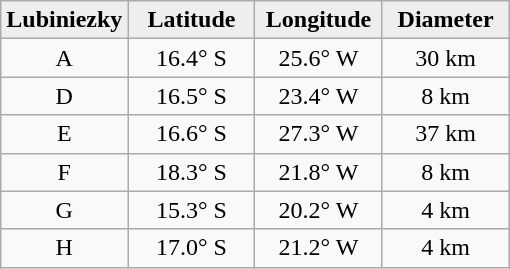<table class="wikitable">
<tr>
<th width="25%" style="background:#eeeeee;">Lubiniezky</th>
<th width="25%" style="background:#eeeeee;">Latitude</th>
<th width="25%" style="background:#eeeeee;">Longitude</th>
<th width="25%" style="background:#eeeeee;">Diameter</th>
</tr>
<tr>
<td align="center">A</td>
<td align="center">16.4° S</td>
<td align="center">25.6° W</td>
<td align="center">30 km</td>
</tr>
<tr>
<td align="center">D</td>
<td align="center">16.5° S</td>
<td align="center">23.4° W</td>
<td align="center">8 km</td>
</tr>
<tr>
<td align="center">E</td>
<td align="center">16.6° S</td>
<td align="center">27.3° W</td>
<td align="center">37 km</td>
</tr>
<tr>
<td align="center">F</td>
<td align="center">18.3° S</td>
<td align="center">21.8° W</td>
<td align="center">8 km</td>
</tr>
<tr>
<td align="center">G</td>
<td align="center">15.3° S</td>
<td align="center">20.2° W</td>
<td align="center">4 km</td>
</tr>
<tr>
<td align="center">H</td>
<td align="center">17.0° S</td>
<td align="center">21.2° W</td>
<td align="center">4 km</td>
</tr>
</table>
